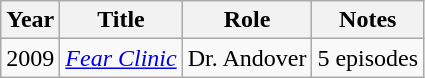<table class="wikitable sortable">
<tr>
<th>Year</th>
<th>Title</th>
<th>Role</th>
<th class="unsortable">Notes</th>
</tr>
<tr>
<td>2009</td>
<td><em><a href='#'>Fear Clinic</a></em></td>
<td>Dr. Andover</td>
<td>5 episodes</td>
</tr>
</table>
